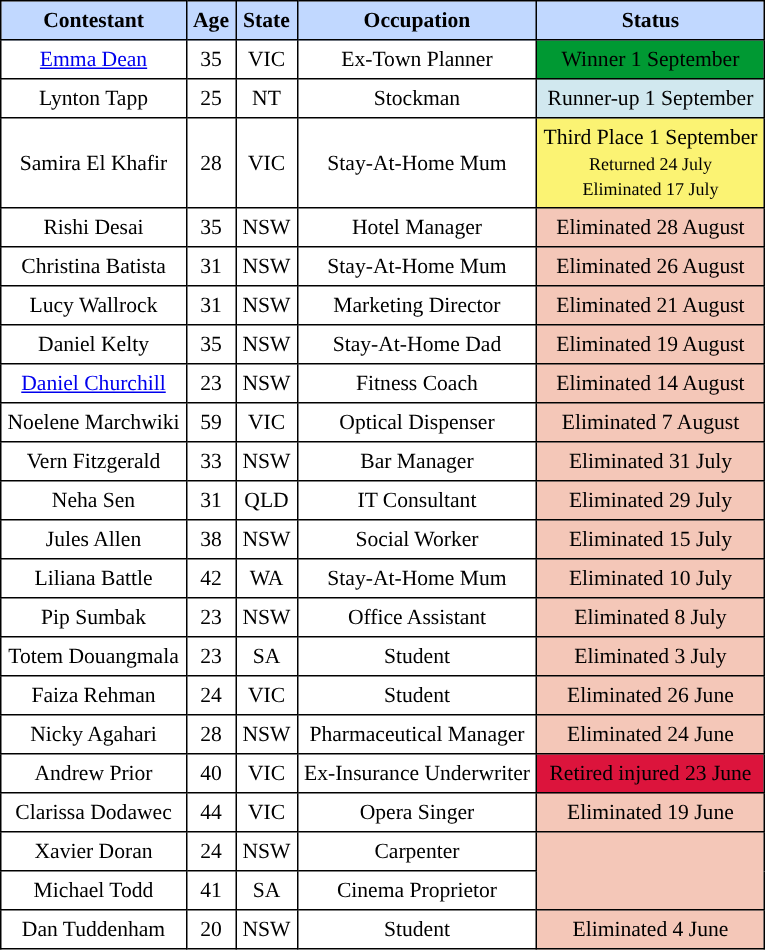<table class="sortable" border="1" cellpadding="4" cellspacing="0" style="text-align:center; font-size:90%; border-collapse:collapse;">
<tr style="background:#C1D8FF;">
<th>Contestant</th>
<th>Age</th>
<th>State</th>
<th>Occupation</th>
<th>Status</th>
</tr>
<tr>
<td><a href='#'>Emma Dean</a></td>
<td>35</td>
<td>VIC</td>
<td>Ex-Town Planner</td>
<td style="background:#093;"><span>Winner 1 September</span></td>
</tr>
<tr>
<td>Lynton Tapp</td>
<td>25</td>
<td>NT</td>
<td>Stockman</td>
<td style="background:#d1e8ef; text-align:center;">Runner-up 1 September</td>
</tr>
<tr>
<td>Samira El Khafir</td>
<td>28</td>
<td>VIC</td>
<td>Stay-At-Home Mum</td>
<td style="background:#fbf373; text-align:center;">Third Place 1 September<br><small>Returned 24 July</small><br><small>Eliminated 17 July </small></td>
</tr>
<tr>
<td>Rishi Desai</td>
<td>35</td>
<td>NSW</td>
<td>Hotel Manager</td>
<td style="background:#f4c7b8; text-align:center;">Eliminated 28 August</td>
</tr>
<tr>
<td>Christina Batista</td>
<td>31</td>
<td>NSW</td>
<td>Stay-At-Home Mum</td>
<td style="background:#f4c7b8; text-align:center;">Eliminated 26 August</td>
</tr>
<tr>
<td>Lucy Wallrock</td>
<td>31</td>
<td>NSW</td>
<td>Marketing Director</td>
<td style="background:#f4c7b8; text-align:center;">Eliminated 21 August</td>
</tr>
<tr>
<td>Daniel Kelty</td>
<td>35</td>
<td>NSW</td>
<td>Stay-At-Home Dad</td>
<td style="background:#f4c7b8; text-align:center;">Eliminated 19 August</td>
</tr>
<tr>
<td><a href='#'>Daniel Churchill</a></td>
<td>23</td>
<td>NSW</td>
<td>Fitness Coach</td>
<td style="background:#f4c7b8; text-align: center;">Eliminated 14 August</td>
</tr>
<tr>
<td>Noelene Marchwiki</td>
<td>59</td>
<td>VIC</td>
<td>Optical Dispenser</td>
<td style="background:#f4c7b8; text-align:center;">Eliminated 7 August</td>
</tr>
<tr>
<td>Vern Fitzgerald</td>
<td>33</td>
<td>NSW</td>
<td>Bar Manager</td>
<td style="background:#f4c7b8; text-align:center;">Eliminated 31 July</td>
</tr>
<tr>
<td>Neha Sen</td>
<td>31</td>
<td>QLD</td>
<td>IT Consultant</td>
<td style="background:#f4c7b8; text-align:center;">Eliminated 29 July</td>
</tr>
<tr>
<td>Jules Allen</td>
<td>38</td>
<td>NSW</td>
<td>Social Worker</td>
<td style="background:#f4c7b8; text-align:center;">Eliminated 15 July</td>
</tr>
<tr>
<td>Liliana Battle</td>
<td>42</td>
<td>WA</td>
<td>Stay-At-Home Mum</td>
<td style="background:#f4c7b8; text-align:center;">Eliminated 10 July</td>
</tr>
<tr>
<td>Pip Sumbak</td>
<td>23</td>
<td>NSW</td>
<td>Office Assistant</td>
<td style="background:#f4c7b8; text-align:center;">Eliminated 8 July</td>
</tr>
<tr>
<td>Totem Douangmala</td>
<td>23</td>
<td>SA</td>
<td>Student</td>
<td style="background:#f4c7b8; text-align:center;">Eliminated 3 July</td>
</tr>
<tr>
<td>Faiza Rehman</td>
<td>24</td>
<td>VIC</td>
<td>Student</td>
<td style="background:#f4c7b8; text-align:center;">Eliminated 26 June</td>
</tr>
<tr>
<td>Nicky Agahari</td>
<td>28</td>
<td>NSW</td>
<td>Pharmaceutical Manager</td>
<td style="background:#f4c7b8; text-align:center;">Eliminated 24 June</td>
</tr>
<tr>
<td>Andrew Prior</td>
<td>40</td>
<td>VIC</td>
<td>Ex-Insurance Underwriter</td>
<td style="background:crimson;"><span> Retired injured 23 June</span></td>
</tr>
<tr>
<td>Clarissa Dodawec</td>
<td>44</td>
<td>VIC</td>
<td>Opera Singer</td>
<td style="background:#f4c7b8; text-align:center;">Eliminated 19 June</td>
</tr>
<tr>
<td>Xavier Doran</td>
<td>24</td>
<td>NSW</td>
<td>Carpenter</td>
<td style="background:#f4c7b8; text-align:center;" rowspan="2"></td>
</tr>
<tr>
<td>Michael Todd</td>
<td>41</td>
<td>SA</td>
<td>Cinema Proprietor</td>
</tr>
<tr>
<td>Dan Tuddenham</td>
<td>20</td>
<td>NSW</td>
<td>Student</td>
<td style="background:#f4c7b8; text-align:center;">Eliminated 4 June</td>
</tr>
</table>
